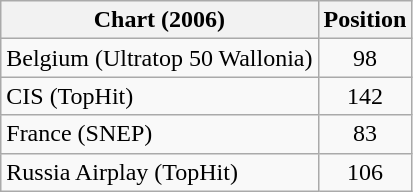<table class="wikitable sortable">
<tr>
<th>Chart (2006)</th>
<th>Position</th>
</tr>
<tr>
<td>Belgium (Ultratop 50 Wallonia)</td>
<td align="center">98</td>
</tr>
<tr>
<td>CIS (TopHit)</td>
<td align="center">142</td>
</tr>
<tr>
<td>France (SNEP)</td>
<td align="center">83</td>
</tr>
<tr>
<td>Russia Airplay (TopHit)</td>
<td align="center">106</td>
</tr>
</table>
